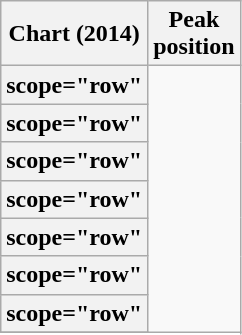<table class="wikitable sortable plainrowheaders">
<tr>
<th scope="col">Chart (2014)</th>
<th scope="col">Peak<br>position</th>
</tr>
<tr>
<th>scope="row" </th>
</tr>
<tr>
<th>scope="row" </th>
</tr>
<tr>
<th>scope="row" </th>
</tr>
<tr>
<th>scope="row" </th>
</tr>
<tr>
<th>scope="row" </th>
</tr>
<tr>
<th>scope="row" </th>
</tr>
<tr>
<th>scope="row" </th>
</tr>
<tr>
</tr>
</table>
